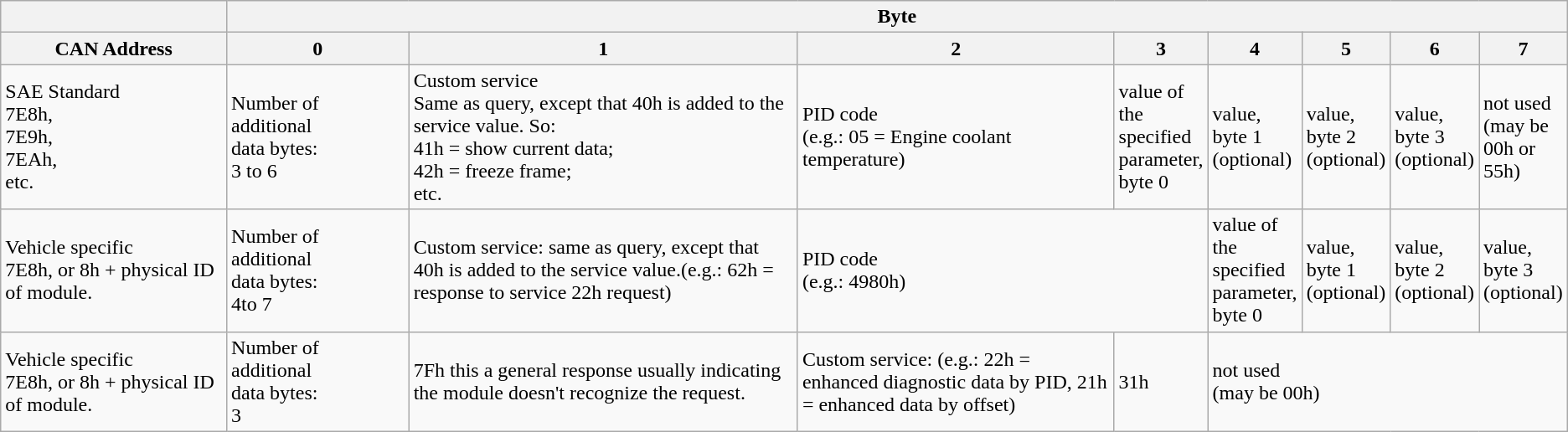<table class="wikitable">
<tr>
<th></th>
<th colspan="8">Byte</th>
</tr>
<tr>
<th width = 15%>CAN Address</th>
<th width=12%>0</th>
<th width=26%>1</th>
<th width=21%>2</th>
<th width=5%>3</th>
<th width=5%>4</th>
<th width=5%>5</th>
<th width=5%>6</th>
<th width=5%>7</th>
</tr>
<tr>
<td>SAE Standard<br>7E8h, <br>7E9h, <br>7EAh, <br>etc.</td>
<td>Number of<br>additional<br>data bytes:<br>3 to 6</td>
<td>Custom service<br>Same as query, except that 40h is added to the service value. So:<br>41h = show current data;<br>42h = freeze frame;<br>etc.</td>
<td>PID code<br>(e.g.: 05 = Engine coolant temperature)</td>
<td>value of the specified parameter, byte 0</td>
<td>value, byte 1 (optional)</td>
<td>value, byte 2 (optional)</td>
<td>value, byte 3 (optional)</td>
<td>not used<br>(may be 00h or 55h)</td>
</tr>
<tr>
<td>Vehicle specific<br>7E8h, or 8h + physical ID of module.</td>
<td>Number of<br>additional<br>data bytes:<br>4to 7</td>
<td>Custom service: same as query, except that 40h is added to the service value.(e.g.: 62h = response to service 22h request)</td>
<td colspan=2>PID code<br>(e.g.: 4980h)</td>
<td>value of the specified parameter, byte 0</td>
<td>value, byte 1 (optional)</td>
<td>value, byte 2 (optional)</td>
<td>value, byte 3 (optional)</td>
</tr>
<tr>
<td>Vehicle specific<br>7E8h, or 8h + physical ID of module.</td>
<td>Number of<br>additional<br>data bytes:<br>3</td>
<td>7Fh this a general response usually indicating the module doesn't recognize the request.</td>
<td>Custom service: (e.g.: 22h = enhanced diagnostic data by PID, 21h = enhanced data by offset)</td>
<td>31h</td>
<td colspan=4>not used<br>(may be 00h)</td>
</tr>
</table>
